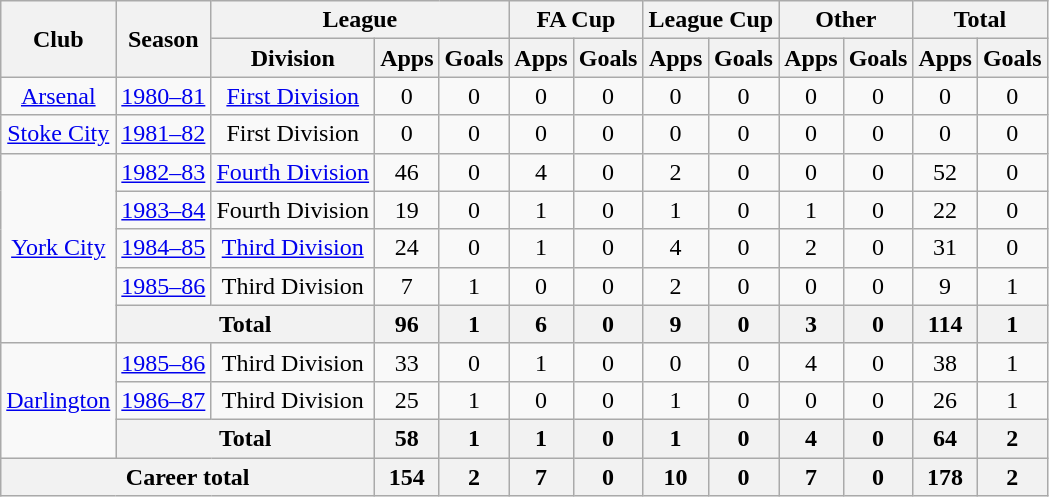<table class="wikitable" style="text-align: center;">
<tr>
<th rowspan="2">Club</th>
<th rowspan="2">Season</th>
<th colspan="3">League</th>
<th colspan="2">FA Cup</th>
<th colspan="2">League Cup</th>
<th colspan="2">Other</th>
<th colspan="2">Total</th>
</tr>
<tr>
<th>Division</th>
<th>Apps</th>
<th>Goals</th>
<th>Apps</th>
<th>Goals</th>
<th>Apps</th>
<th>Goals</th>
<th>Apps</th>
<th>Goals</th>
<th>Apps</th>
<th>Goals</th>
</tr>
<tr>
<td><a href='#'>Arsenal</a></td>
<td><a href='#'>1980–81</a></td>
<td><a href='#'>First Division</a></td>
<td>0</td>
<td>0</td>
<td>0</td>
<td>0</td>
<td>0</td>
<td>0</td>
<td>0</td>
<td>0</td>
<td>0</td>
<td>0</td>
</tr>
<tr>
<td><a href='#'>Stoke City</a></td>
<td><a href='#'>1981–82</a></td>
<td>First Division</td>
<td>0</td>
<td>0</td>
<td>0</td>
<td>0</td>
<td>0</td>
<td>0</td>
<td>0</td>
<td>0</td>
<td>0</td>
<td>0</td>
</tr>
<tr>
<td rowspan=5><a href='#'>York City</a></td>
<td><a href='#'>1982–83</a></td>
<td><a href='#'>Fourth Division</a></td>
<td>46</td>
<td>0</td>
<td>4</td>
<td>0</td>
<td>2</td>
<td>0</td>
<td>0</td>
<td>0</td>
<td>52</td>
<td>0</td>
</tr>
<tr>
<td><a href='#'>1983–84</a></td>
<td>Fourth Division</td>
<td>19</td>
<td>0</td>
<td>1</td>
<td>0</td>
<td>1</td>
<td>0</td>
<td>1</td>
<td>0</td>
<td>22</td>
<td>0</td>
</tr>
<tr>
<td><a href='#'>1984–85</a></td>
<td><a href='#'>Third Division</a></td>
<td>24</td>
<td>0</td>
<td>1</td>
<td>0</td>
<td>4</td>
<td>0</td>
<td>2</td>
<td>0</td>
<td>31</td>
<td>0</td>
</tr>
<tr>
<td><a href='#'>1985–86</a></td>
<td>Third Division</td>
<td>7</td>
<td>1</td>
<td>0</td>
<td>0</td>
<td>2</td>
<td>0</td>
<td>0</td>
<td>0</td>
<td>9</td>
<td>1</td>
</tr>
<tr>
<th colspan=2>Total</th>
<th>96</th>
<th>1</th>
<th>6</th>
<th>0</th>
<th>9</th>
<th>0</th>
<th>3</th>
<th>0</th>
<th>114</th>
<th>1</th>
</tr>
<tr>
<td rowspan=3><a href='#'>Darlington</a></td>
<td><a href='#'>1985–86</a></td>
<td>Third Division</td>
<td>33</td>
<td>0</td>
<td>1</td>
<td>0</td>
<td>0</td>
<td>0</td>
<td>4</td>
<td>0</td>
<td>38</td>
<td>1</td>
</tr>
<tr>
<td><a href='#'>1986–87</a></td>
<td>Third Division</td>
<td>25</td>
<td>1</td>
<td>0</td>
<td>0</td>
<td>1</td>
<td>0</td>
<td>0</td>
<td>0</td>
<td>26</td>
<td>1</td>
</tr>
<tr>
<th colspan=2>Total</th>
<th>58</th>
<th>1</th>
<th>1</th>
<th>0</th>
<th>1</th>
<th>0</th>
<th>4</th>
<th>0</th>
<th>64</th>
<th>2</th>
</tr>
<tr>
<th colspan="3">Career total</th>
<th>154</th>
<th>2</th>
<th>7</th>
<th>0</th>
<th>10</th>
<th>0</th>
<th>7</th>
<th>0</th>
<th>178</th>
<th>2</th>
</tr>
</table>
